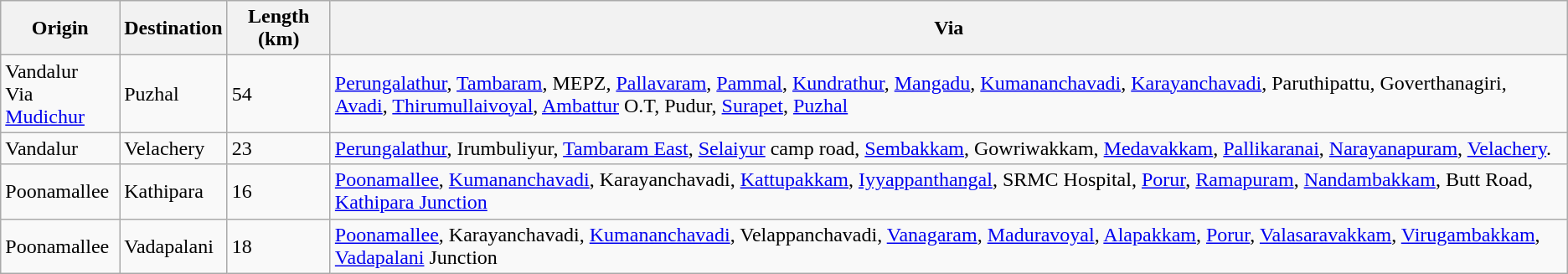<table class="wikitable">
<tr>
<th>Origin</th>
<th>Destination</th>
<th>Length (km)</th>
<th>Via</th>
</tr>
<tr>
<td>Vandalur<br>Via <a href='#'>Mudichur</a></td>
<td>Puzhal</td>
<td>54</td>
<td><a href='#'>Perungalathur</a>, <a href='#'>Tambaram</a>, MEPZ, <a href='#'>Pallavaram</a>, <a href='#'>Pammal</a>, <a href='#'>Kundrathur</a>, <a href='#'>Mangadu</a>, <a href='#'>Kumananchavadi</a>, <a href='#'>Karayanchavadi</a>, Paruthipattu, Goverthanagiri, <a href='#'>Avadi</a>, <a href='#'>Thirumullaivoyal</a>, <a href='#'>Ambattur</a> O.T, Pudur, <a href='#'>Surapet</a>, <a href='#'>Puzhal</a></td>
</tr>
<tr>
<td>Vandalur</td>
<td>Velachery</td>
<td>23</td>
<td><a href='#'>Perungalathur</a>, Irumbuliyur, <a href='#'>Tambaram East</a>, <a href='#'>Selaiyur</a> camp road, <a href='#'>Sembakkam</a>, Gowriwakkam, <a href='#'>Medavakkam</a>, <a href='#'>Pallikaranai</a>, <a href='#'>Narayanapuram</a>, <a href='#'>Velachery</a>.</td>
</tr>
<tr>
<td>Poonamallee</td>
<td>Kathipara</td>
<td>16</td>
<td><a href='#'>Poonamallee</a>, <a href='#'>Kumananchavadi</a>, Karayanchavadi, <a href='#'>Kattupakkam</a>, <a href='#'>Iyyappanthangal</a>, SRMC Hospital, <a href='#'>Porur</a>, <a href='#'>Ramapuram</a>, <a href='#'>Nandambakkam</a>, Butt Road, <a href='#'>Kathipara Junction</a></td>
</tr>
<tr>
<td>Poonamallee</td>
<td>Vadapalani</td>
<td>18</td>
<td><a href='#'>Poonamallee</a>, Karayanchavadi, <a href='#'>Kumananchavadi</a>, Velappanchavadi, <a href='#'>Vanagaram</a>, <a href='#'>Maduravoyal</a>, <a href='#'>Alapakkam</a>, <a href='#'>Porur</a>, <a href='#'>Valasaravakkam</a>, <a href='#'>Virugambakkam</a>, <a href='#'>Vadapalani</a> Junction</td>
</tr>
</table>
